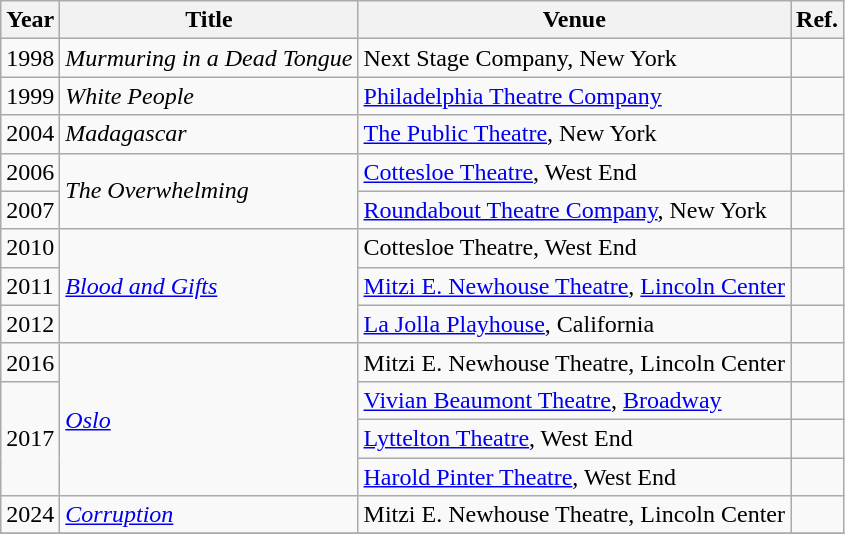<table class="wikitable">
<tr>
<th>Year</th>
<th>Title</th>
<th>Venue</th>
<th class="unsortable">Ref.</th>
</tr>
<tr>
<td>1998</td>
<td><em>Murmuring in a Dead Tongue</em></td>
<td>Next Stage Company, New York</td>
<td></td>
</tr>
<tr>
<td>1999</td>
<td><em>White People</em></td>
<td><a href='#'>Philadelphia Theatre Company</a></td>
<td></td>
</tr>
<tr>
<td>2004</td>
<td><em>Madagascar</em></td>
<td><a href='#'>The Public Theatre</a>, New York</td>
<td></td>
</tr>
<tr>
<td>2006</td>
<td rowspan=2><em>The Overwhelming</em></td>
<td><a href='#'>Cottesloe Theatre</a>, West End</td>
<td></td>
</tr>
<tr>
<td>2007</td>
<td><a href='#'>Roundabout Theatre Company</a>, New York</td>
<td></td>
</tr>
<tr>
<td>2010</td>
<td rowspan=3><em><a href='#'>Blood and Gifts</a></em></td>
<td>Cottesloe Theatre, West End</td>
<td></td>
</tr>
<tr>
<td>2011</td>
<td><a href='#'>Mitzi E. Newhouse Theatre</a>, <a href='#'>Lincoln Center</a></td>
<td></td>
</tr>
<tr>
<td>2012</td>
<td><a href='#'>La Jolla Playhouse</a>, California</td>
<td></td>
</tr>
<tr>
<td>2016</td>
<td rowspan=4><em><a href='#'>Oslo</a></em></td>
<td>Mitzi E. Newhouse Theatre, Lincoln Center</td>
<td></td>
</tr>
<tr>
<td rowspan=3>2017</td>
<td><a href='#'>Vivian Beaumont Theatre</a>, <a href='#'>Broadway</a></td>
<td></td>
</tr>
<tr>
<td><a href='#'>Lyttelton Theatre</a>, West End</td>
<td></td>
</tr>
<tr>
<td><a href='#'>Harold Pinter Theatre</a>, West End</td>
<td></td>
</tr>
<tr>
<td>2024</td>
<td><em><a href='#'>Corruption</a></em></td>
<td>Mitzi E. Newhouse Theatre, Lincoln Center</td>
<td></td>
</tr>
<tr>
</tr>
</table>
